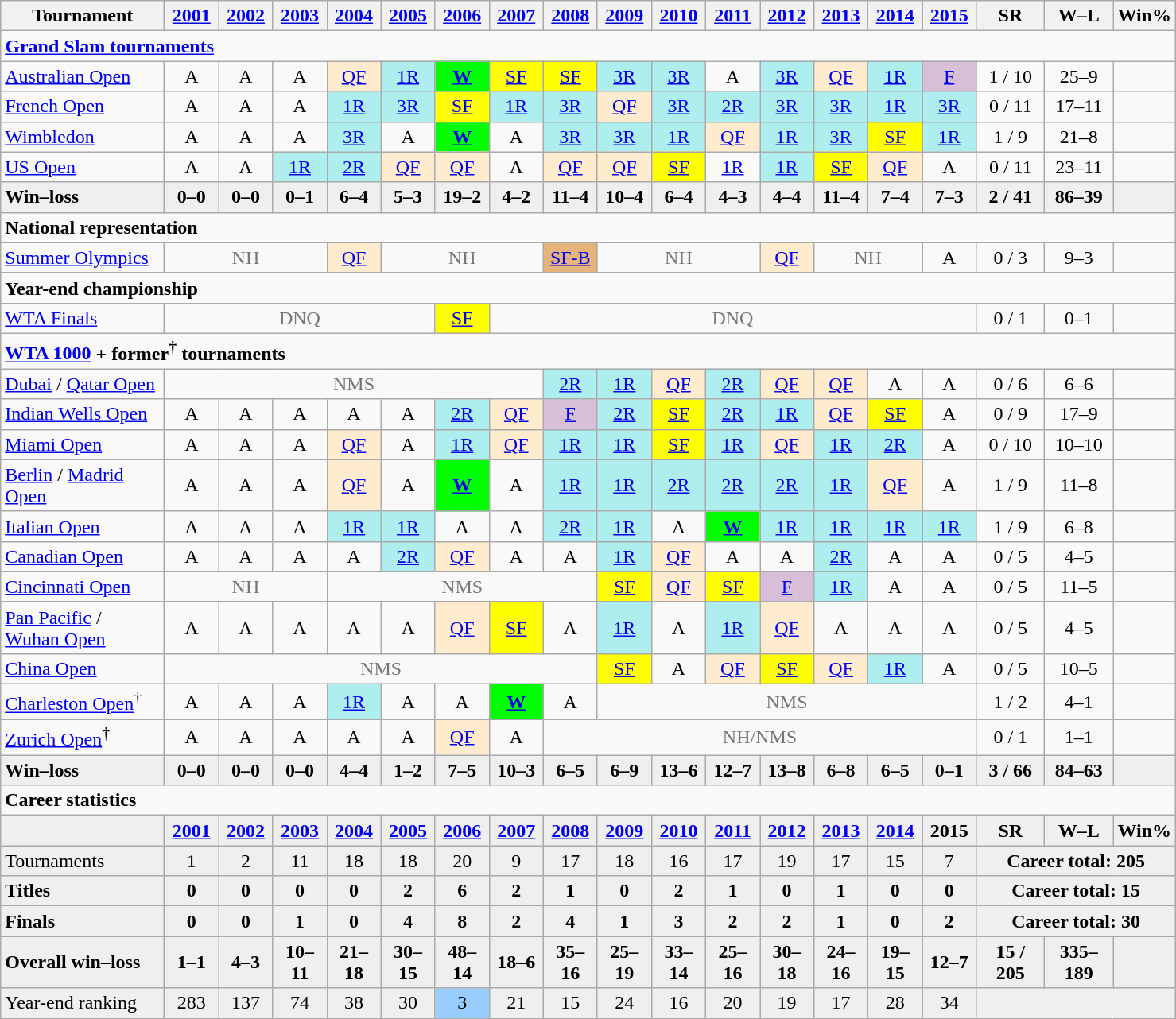<table class="wikitable nowrap" style="text-align:center">
<tr>
<th width="130">Tournament</th>
<th width="38"><a href='#'>2001</a></th>
<th width="38"><a href='#'>2002</a></th>
<th width="38"><a href='#'>2003</a></th>
<th width="38"><a href='#'>2004</a></th>
<th width="38"><a href='#'>2005</a></th>
<th width="38"><a href='#'>2006</a></th>
<th width="38"><a href='#'>2007</a></th>
<th width="38"><a href='#'>2008</a></th>
<th width="38"><a href='#'>2009</a></th>
<th width="38"><a href='#'>2010</a></th>
<th width="38"><a href='#'>2011</a></th>
<th width="38"><a href='#'>2012</a></th>
<th width="38"><a href='#'>2013</a></th>
<th width="38"><a href='#'>2014</a></th>
<th width="38"><a href='#'>2015</a></th>
<th width="50">SR</th>
<th width="50">W–L</th>
<th>Win%</th>
</tr>
<tr>
<td colspan="19" style="text-align:left;"><strong><a href='#'>Grand Slam tournaments</a></strong></td>
</tr>
<tr>
<td align="left"><a href='#'>Australian Open</a></td>
<td>A</td>
<td>A</td>
<td>A</td>
<td style="background:#ffebcd;"><a href='#'>QF</a></td>
<td style="background:#afeeee;"><a href='#'>1R</a></td>
<td style="background:lime;"><strong><a href='#'>W</a></strong></td>
<td style="background:yellow;"><a href='#'>SF</a></td>
<td style="background:yellow;"><a href='#'>SF</a></td>
<td style="background:#afeeee;"><a href='#'>3R</a></td>
<td style="background:#afeeee;"><a href='#'>3R</a></td>
<td>A</td>
<td style="background:#afeeee;"><a href='#'>3R</a></td>
<td style="background:#ffebcd;"><a href='#'>QF</a></td>
<td style="background:#afeeee;"><a href='#'>1R</a></td>
<td style="background:thistle;"><a href='#'>F</a></td>
<td>1 / 10</td>
<td>25–9</td>
<td></td>
</tr>
<tr>
<td align="left"><a href='#'>French Open</a></td>
<td>A</td>
<td>A</td>
<td>A</td>
<td style="background:#afeeee;"><a href='#'>1R</a></td>
<td style="background:#afeeee;"><a href='#'>3R</a></td>
<td style="background:yellow;"><a href='#'>SF</a></td>
<td style="background:#afeeee;"><a href='#'>1R</a></td>
<td style="background:#afeeee;"><a href='#'>3R</a></td>
<td style="background:#ffebcd;"><a href='#'>QF</a></td>
<td style="background:#afeeee;"><a href='#'>3R</a></td>
<td style="background:#afeeee;"><a href='#'>2R</a></td>
<td style="background:#afeeee;"><a href='#'>3R</a></td>
<td style="background:#afeeee;"><a href='#'>3R</a></td>
<td style="background:#afeeee;"><a href='#'>1R</a></td>
<td style="background:#afeeee;"><a href='#'>3R</a></td>
<td>0 / 11</td>
<td>17–11</td>
<td></td>
</tr>
<tr>
<td align="left"><a href='#'>Wimbledon</a></td>
<td>A</td>
<td>A</td>
<td>A</td>
<td style="background:#afeeee;"><a href='#'>3R</a></td>
<td>A</td>
<td style="background:lime;"><strong><a href='#'>W</a></strong></td>
<td>A</td>
<td style="background:#afeeee;"><a href='#'>3R</a></td>
<td style="background:#afeeee;"><a href='#'>3R</a></td>
<td style="background:#afeeee;"><a href='#'>1R</a></td>
<td style="background:#ffebcd;"><a href='#'>QF</a></td>
<td style="background:#afeeee;"><a href='#'>1R</a></td>
<td style="background:#afeeee;"><a href='#'>3R</a></td>
<td style="background:yellow;"><a href='#'>SF</a></td>
<td style="background:#afeeee;"><a href='#'>1R</a></td>
<td>1 / 9</td>
<td>21–8</td>
<td></td>
</tr>
<tr>
<td align="left"><a href='#'>US Open</a></td>
<td>A</td>
<td>A</td>
<td style="background:#afeeee;"><a href='#'>1R</a></td>
<td style="background:#afeeee;"><a href='#'>2R</a></td>
<td style="background:#ffebcd;"><a href='#'>QF</a></td>
<td style="background:#ffebcd;"><a href='#'>QF</a></td>
<td>A</td>
<td style="background:#ffebcd;"><a href='#'>QF</a></td>
<td style="background:#ffebcd;"><a href='#'>QF</a></td>
<td style="background:yellow;"><a href='#'>SF</a></td>
<td style="background:afeeeee;"><a href='#'>1R</a></td>
<td style="background:#afeeee;"><a href='#'>1R</a></td>
<td style="background:yellow;"><a href='#'>SF</a></td>
<td style="background:#ffebcd;"><a href='#'>QF</a></td>
<td>A</td>
<td>0 / 11</td>
<td>23–11</td>
<td></td>
</tr>
<tr style="background:#efefef;font-weight:bold">
<td style="text-align:left;">Win–loss</td>
<td>0–0</td>
<td>0–0</td>
<td>0–1</td>
<td>6–4</td>
<td>5–3</td>
<td>19–2</td>
<td>4–2</td>
<td>11–4</td>
<td>10–4</td>
<td>6–4</td>
<td>4–3</td>
<td>4–4</td>
<td>11–4</td>
<td>7–4</td>
<td>7–3</td>
<td>2 / 41</td>
<td>86–39</td>
<td></td>
</tr>
<tr>
<td colspan="19" style="text-align:left;"><strong>National representation</strong></td>
</tr>
<tr>
<td align="left"><a href='#'>Summer Olympics</a></td>
<td colspan="3" style="color:#767676">NH</td>
<td style="background:#ffebcd;"><a href='#'>QF</a></td>
<td colspan="3" style="color:#767676">NH</td>
<td style="background:#E5B47D"><a href='#'>SF-B</a></td>
<td colspan="3" style="color:#767676">NH</td>
<td style="background:#ffebcd;"><a href='#'>QF</a></td>
<td colspan="2" style="color:#767676">NH</td>
<td>A</td>
<td>0 / 3</td>
<td>9–3</td>
<td></td>
</tr>
<tr>
<td colspan="19" style="text-align:left;"><strong>Year-end championship</strong></td>
</tr>
<tr>
<td align="left"><a href='#'>WTA Finals</a></td>
<td colspan="5" style="color:#767676">DNQ</td>
<td style="background:yellow;"><a href='#'>SF</a></td>
<td colspan="9" style="color:#767676">DNQ</td>
<td>0 / 1</td>
<td>0–1</td>
<td></td>
</tr>
<tr>
<td colspan="19" style="text-align:left;"><a href='#'><strong>WTA 1000</strong></a> <strong>+ former<sup>†</sup> tournaments</strong></td>
</tr>
<tr>
<td align="left"><a href='#'>Dubai</a> / <a href='#'>Qatar Open</a></td>
<td colspan="7" style="color:#767676">NMS</td>
<td style="background:#afeeee;"><a href='#'>2R</a></td>
<td style="background:#afeeee;"><a href='#'>1R</a></td>
<td style="background:#ffebcd;"><a href='#'>QF</a></td>
<td style="background:#afeeee;"><a href='#'>2R</a></td>
<td style="background:#ffebcd;"><a href='#'>QF</a></td>
<td style="background:#ffebcd;"><a href='#'>QF</a></td>
<td>A</td>
<td>A</td>
<td>0 / 6</td>
<td>6–6</td>
<td></td>
</tr>
<tr>
<td align="left"><a href='#'>Indian Wells Open</a></td>
<td>A</td>
<td>A</td>
<td>A</td>
<td>A</td>
<td>A</td>
<td style="background:#afeeee;"><a href='#'>2R</a></td>
<td style="background:#ffebcd;"><a href='#'>QF</a></td>
<td style="background:thistle;"><a href='#'>F</a></td>
<td style="background:#afeeee;"><a href='#'>2R</a></td>
<td style="background:yellow;"><a href='#'>SF</a></td>
<td style="background:#afeeee;"><a href='#'>2R</a></td>
<td style="background:#afeeee;"><a href='#'>1R</a></td>
<td style="background:#ffebcd;"><a href='#'>QF</a></td>
<td style="background:yellow;"><a href='#'>SF</a></td>
<td>A</td>
<td>0 / 9</td>
<td>17–9</td>
<td></td>
</tr>
<tr>
<td align="left"><a href='#'>Miami Open</a></td>
<td>A</td>
<td>A</td>
<td>A</td>
<td style="background:#ffebcd;"><a href='#'>QF</a></td>
<td>A</td>
<td style="background:#afeeee;"><a href='#'>1R</a></td>
<td style="background:#ffebcd;"><a href='#'>QF</a></td>
<td style="background:#afeeee;"><a href='#'>1R</a></td>
<td style="background:#afeeee;"><a href='#'>1R</a></td>
<td style="background:yellow;"><a href='#'>SF</a></td>
<td style="background:#afeeee;"><a href='#'>1R</a></td>
<td style="background:#ffebcd;"><a href='#'>QF</a></td>
<td style="background:#afeeee;"><a href='#'>1R</a></td>
<td style="background:#afeeee;"><a href='#'>2R</a></td>
<td>A</td>
<td>0 / 10</td>
<td>10–10</td>
<td></td>
</tr>
<tr>
<td align="left"><a href='#'>Berlin</a> / <a href='#'>Madrid Open</a></td>
<td>A</td>
<td>A</td>
<td>A</td>
<td style="background:#ffebcd;"><a href='#'>QF</a></td>
<td>A</td>
<td style="background:lime;"><strong><a href='#'>W</a></strong></td>
<td>A</td>
<td style="background:#afeeee;"><a href='#'>1R</a></td>
<td style="background:#afeeee;"><a href='#'>1R</a></td>
<td style="background:#afeeee;"><a href='#'>2R</a></td>
<td style="background:#afeeee;"><a href='#'>2R</a></td>
<td style="background:#afeeee;"><a href='#'>2R</a></td>
<td style="background:#afeeee;"><a href='#'>1R</a></td>
<td style="background:#ffebcd;"><a href='#'>QF</a></td>
<td>A</td>
<td>1 / 9</td>
<td>11–8</td>
<td></td>
</tr>
<tr>
<td align="left"><a href='#'>Italian Open</a></td>
<td>A</td>
<td>A</td>
<td>A</td>
<td style="background:#afeeee;"><a href='#'>1R</a></td>
<td style="background:#afeeee;"><a href='#'>1R</a></td>
<td>A</td>
<td>A</td>
<td style="background:#afeeee;"><a href='#'>2R</a></td>
<td style="background:#afeeee;"><a href='#'>1R</a></td>
<td>A</td>
<td style="background:lime;"><strong><a href='#'>W</a></strong></td>
<td style="background:#afeeee;"><a href='#'>1R</a></td>
<td style="background:#afeeee;"><a href='#'>1R</a></td>
<td style="background:#afeeee;"><a href='#'>1R</a></td>
<td style="background:#afeeee;"><a href='#'>1R</a></td>
<td>1 / 9</td>
<td>6–8</td>
<td></td>
</tr>
<tr>
<td align="left"><a href='#'>Canadian Open</a></td>
<td>A</td>
<td>A</td>
<td>A</td>
<td>A</td>
<td style="background:#afeeee;"><a href='#'>2R</a></td>
<td style="background:#ffebcd;"><a href='#'>QF</a></td>
<td>A</td>
<td>A</td>
<td style="background:#afeeee;"><a href='#'>1R</a></td>
<td style="background:#ffebcd;"><a href='#'>QF</a></td>
<td>A</td>
<td>A</td>
<td style="background:#afeeee;"><a href='#'>2R</a></td>
<td>A</td>
<td>A</td>
<td>0 / 5</td>
<td>4–5</td>
<td></td>
</tr>
<tr>
<td align="left"><a href='#'>Cincinnati Open</a></td>
<td colspan="3" style="color:#767676">NH</td>
<td colspan="5" style="color:#767676">NMS</td>
<td style="background:yellow;"><a href='#'>SF</a></td>
<td style="background:#ffebcd;"><a href='#'>QF</a></td>
<td style="background:yellow;"><a href='#'>SF</a></td>
<td style="background:thistle;"><a href='#'>F</a></td>
<td style="background:#afeeee;"><a href='#'>1R</a></td>
<td>A</td>
<td>A</td>
<td>0 / 5</td>
<td>11–5</td>
<td></td>
</tr>
<tr>
<td align="left"><a href='#'>Pan Pacific</a> / <a href='#'>Wuhan Open</a></td>
<td>A</td>
<td>A</td>
<td>A</td>
<td>A</td>
<td>A</td>
<td style="background:#ffebcd;"><a href='#'>QF</a></td>
<td style="background:yellow;"><a href='#'>SF</a></td>
<td>A</td>
<td style="background:#afeeee;"><a href='#'>1R</a></td>
<td>A</td>
<td style="background:#afeeee;"><a href='#'>1R</a></td>
<td style="background:#ffebcd;"><a href='#'>QF</a></td>
<td>A</td>
<td>A</td>
<td>A</td>
<td>0 / 5</td>
<td>4–5</td>
<td></td>
</tr>
<tr>
<td align="left"><a href='#'>China Open</a></td>
<td colspan="8" style="color:#767676">NMS</td>
<td style="background:yellow;"><a href='#'>SF</a></td>
<td>A</td>
<td style="background:#ffebcd;"><a href='#'>QF</a></td>
<td style="background:yellow;"><a href='#'>SF</a></td>
<td style="background:#ffebcd;"><a href='#'>QF</a></td>
<td style="background:#afeeee;"><a href='#'>1R</a></td>
<td>A</td>
<td>0 / 5</td>
<td>10–5</td>
<td></td>
</tr>
<tr>
<td align=left><a href='#'>Charleston Open</a><sup>†</sup></td>
<td>A</td>
<td>A</td>
<td>A</td>
<td style="background:#afeeee;"><a href='#'>1R</a></td>
<td>A</td>
<td>A</td>
<td style="background:lime;"><strong><a href='#'>W</a></strong></td>
<td>A</td>
<td colspan="7" style="color:#767676">NMS</td>
<td>1 / 2</td>
<td>4–1</td>
<td></td>
</tr>
<tr>
<td align=left><a href='#'>Zurich Open</a><sup>†</sup></td>
<td>A</td>
<td>A</td>
<td>A</td>
<td>A</td>
<td>A</td>
<td style="background:#ffebcd;"><a href='#'>QF</a></td>
<td>A</td>
<td colspan="8" style="color:#767676">NH/NMS</td>
<td>0 / 1</td>
<td>1–1</td>
<td></td>
</tr>
<tr style="background:#efefef;font-weight:bold">
<td align=left>Win–loss</td>
<td>0–0</td>
<td>0–0</td>
<td>0–0</td>
<td>4–4</td>
<td>1–2</td>
<td>7–5</td>
<td>10–3</td>
<td>6–5</td>
<td>6–9</td>
<td>13–6</td>
<td>12–7</td>
<td>13–8</td>
<td>6–8</td>
<td>6–5</td>
<td>0–1</td>
<td>3 / 66</td>
<td>84–63</td>
<td></td>
</tr>
<tr>
<td colspan="19" align="left"><strong>Career statistics</strong></td>
</tr>
<tr style="background:#efefef;font-weight:bold">
<td></td>
<td><a href='#'>2001</a></td>
<td><a href='#'>2002</a></td>
<td><a href='#'>2003</a></td>
<td><a href='#'>2004</a></td>
<td><a href='#'>2005</a></td>
<td><a href='#'>2006</a></td>
<td><a href='#'>2007</a></td>
<td><a href='#'>2008</a></td>
<td><a href='#'>2009</a></td>
<td><a href='#'>2010</a></td>
<td><a href='#'>2011</a></td>
<td><a href='#'>2012</a></td>
<td><a href='#'>2013</a></td>
<td><a href='#'>2014</a></td>
<td>2015</td>
<td>SR</td>
<td>W–L</td>
<td>Win%</td>
</tr>
<tr bgcolor=efefef>
<td align=left>Tournaments</td>
<td>1</td>
<td>2</td>
<td>11</td>
<td>18</td>
<td>18</td>
<td>20</td>
<td>9</td>
<td>17</td>
<td>18</td>
<td>16</td>
<td>17</td>
<td>19</td>
<td>17</td>
<td>15</td>
<td>7</td>
<td colspan="3"><strong>Career total: 205</strong></td>
</tr>
<tr style="background:#efefef;font-weight:bold">
<td style="text-align:left">Titles</td>
<td>0</td>
<td>0</td>
<td>0</td>
<td>0</td>
<td>2</td>
<td>6</td>
<td>2</td>
<td>1</td>
<td>0</td>
<td>2</td>
<td>1</td>
<td>0</td>
<td>1</td>
<td>0</td>
<td>0</td>
<td colspan="3">Career total: 15</td>
</tr>
<tr style="background:#efefef;font-weight:bold">
<td style="text-align:left">Finals</td>
<td>0</td>
<td>0</td>
<td>1</td>
<td>0</td>
<td>4</td>
<td>8</td>
<td>2</td>
<td>4</td>
<td>1</td>
<td>3</td>
<td>2</td>
<td>2</td>
<td>1</td>
<td>0</td>
<td>2</td>
<td colspan="3">Career total: 30</td>
</tr>
<tr style="background:#efefef;font-weight:bold">
<td style="text-align:left">Overall win–loss</td>
<td>1–1</td>
<td>4–3</td>
<td>10–11</td>
<td>21–18</td>
<td>30–15</td>
<td>48–14</td>
<td>18–6</td>
<td>35–16</td>
<td>25–19</td>
<td>33–14</td>
<td>25–16</td>
<td>30–18</td>
<td>24–16</td>
<td>19–15</td>
<td>12–7</td>
<td>15 / 205</td>
<td>335–189</td>
<td></td>
</tr>
<tr bgcolor="efefef">
<td align="left">Year-end ranking</td>
<td>283</td>
<td>137</td>
<td>74</td>
<td>38</td>
<td>30</td>
<td style="background:#9cf;">3</td>
<td>21</td>
<td>15</td>
<td>24</td>
<td>16</td>
<td>20</td>
<td>19</td>
<td>17</td>
<td>28</td>
<td>34</td>
<td colspan="3"></td>
</tr>
</table>
